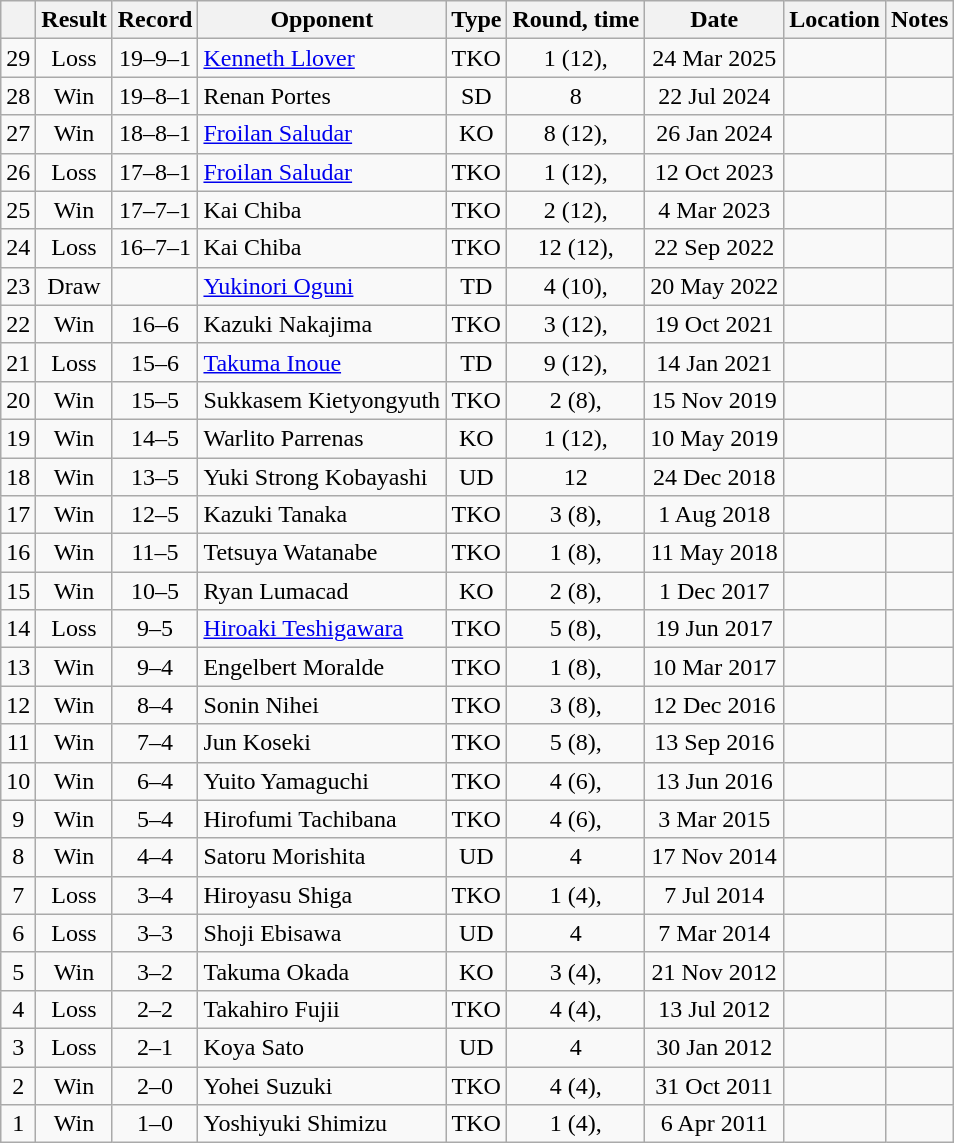<table class="wikitable" style="text-align:center">
<tr>
<th></th>
<th>Result</th>
<th>Record</th>
<th>Opponent</th>
<th>Type</th>
<th>Round, time</th>
<th>Date</th>
<th>Location</th>
<th>Notes</th>
</tr>
<tr>
<td>29</td>
<td>Loss</td>
<td>19–9–1</td>
<td style="text-align:left;"><a href='#'>Kenneth Llover</a></td>
<td>TKO</td>
<td>1 (12), </td>
<td>24 Mar 2025</td>
<td style="text-align:left;"></td>
<td style="text-align:left;"></td>
</tr>
<tr>
<td>28</td>
<td>Win</td>
<td>19–8–1</td>
<td style="text-align:left;">Renan Portes</td>
<td>SD</td>
<td>8</td>
<td>22 Jul 2024</td>
<td style="text-align:left;"></td>
<td></td>
</tr>
<tr>
<td>27</td>
<td>Win</td>
<td>18–8–1</td>
<td style="text-align:left;"><a href='#'>Froilan Saludar</a></td>
<td>KO</td>
<td>8 (12), </td>
<td>26 Jan 2024</td>
<td style="text-align:left;"></td>
<td style="text-align:left;"></td>
</tr>
<tr>
<td>26</td>
<td>Loss</td>
<td>17–8–1</td>
<td style="text-align:left;"><a href='#'>Froilan Saludar</a></td>
<td>TKO</td>
<td>1 (12), </td>
<td>12 Oct 2023</td>
<td style="text-align:left;"></td>
<td style="text-align:left;"></td>
</tr>
<tr>
<td>25</td>
<td>Win</td>
<td>17–7–1</td>
<td style="text-align:left;">Kai Chiba</td>
<td>TKO</td>
<td>2 (12), </td>
<td>4 Mar 2023</td>
<td style="text-align:left;"></td>
<td style="text-align:left;"></td>
</tr>
<tr>
<td>24</td>
<td>Loss</td>
<td>16–7–1</td>
<td style="text-align:left;">Kai Chiba</td>
<td>TKO</td>
<td>12 (12), </td>
<td>22 Sep 2022</td>
<td style="text-align:left;"></td>
<td style="text-align:left;"></td>
</tr>
<tr>
<td>23</td>
<td>Draw</td>
<td></td>
<td style="text-align:left;"><a href='#'>Yukinori Oguni</a></td>
<td>TD</td>
<td>4 (10), </td>
<td>20 May 2022</td>
<td style="text-align:left;"></td>
<td style="text-align:left;"></td>
</tr>
<tr>
<td>22</td>
<td>Win</td>
<td>16–6</td>
<td style="text-align:left;">Kazuki Nakajima</td>
<td>TKO</td>
<td>3 (12), </td>
<td>19 Oct 2021</td>
<td style="text-align:left;"></td>
<td style="text-align:left;"></td>
</tr>
<tr>
<td>21</td>
<td>Loss</td>
<td>15–6</td>
<td style="text-align:left;"><a href='#'>Takuma Inoue</a></td>
<td>TD</td>
<td>9 (12), </td>
<td>14 Jan 2021</td>
<td style="text-align:left;"></td>
<td style="text-align:left;"></td>
</tr>
<tr>
<td>20</td>
<td>Win</td>
<td>15–5</td>
<td style="text-align:left;">Sukkasem Kietyongyuth</td>
<td>TKO</td>
<td>2 (8), </td>
<td>15 Nov 2019</td>
<td style="text-align:left;"></td>
<td></td>
</tr>
<tr>
<td>19</td>
<td>Win</td>
<td>14–5</td>
<td style="text-align:left;">Warlito Parrenas</td>
<td>KO</td>
<td>1 (12), </td>
<td>10 May 2019</td>
<td style="text-align:left;"></td>
<td style="text-align:left;"></td>
</tr>
<tr>
<td>18</td>
<td>Win</td>
<td>13–5</td>
<td style="text-align:left;">Yuki Strong Kobayashi</td>
<td>UD</td>
<td>12</td>
<td>24 Dec 2018</td>
<td style="text-align:left;"></td>
<td style="text-align:left;"></td>
</tr>
<tr>
<td>17</td>
<td>Win</td>
<td>12–5</td>
<td style="text-align:left;">Kazuki Tanaka</td>
<td>TKO</td>
<td>3 (8), </td>
<td>1 Aug 2018</td>
<td style="text-align:left;"></td>
<td></td>
</tr>
<tr>
<td>16</td>
<td>Win</td>
<td>11–5</td>
<td style="text-align:left;">Tetsuya Watanabe</td>
<td>TKO</td>
<td>1 (8), </td>
<td>11 May 2018</td>
<td style="text-align:left;"></td>
<td></td>
</tr>
<tr>
<td>15</td>
<td>Win</td>
<td>10–5</td>
<td style="text-align:left;">Ryan Lumacad</td>
<td>KO</td>
<td>2 (8), </td>
<td>1 Dec 2017</td>
<td style="text-align:left;"></td>
<td></td>
</tr>
<tr>
<td>14</td>
<td>Loss</td>
<td>9–5</td>
<td style="text-align:left;"><a href='#'>Hiroaki Teshigawara</a></td>
<td>TKO</td>
<td>5 (8), </td>
<td>19 Jun 2017</td>
<td style="text-align:left;"></td>
<td></td>
</tr>
<tr>
<td>13</td>
<td>Win</td>
<td>9–4</td>
<td style="text-align:left;">Engelbert Moralde</td>
<td>TKO</td>
<td>1 (8), </td>
<td>10 Mar 2017</td>
<td style="text-align:left;"></td>
<td></td>
</tr>
<tr>
<td>12</td>
<td>Win</td>
<td>8–4</td>
<td style="text-align:left;">Sonin Nihei</td>
<td>TKO</td>
<td>3 (8), </td>
<td>12 Dec 2016</td>
<td style="text-align:left;"></td>
<td></td>
</tr>
<tr>
<td>11</td>
<td>Win</td>
<td>7–4</td>
<td style="text-align:left;">Jun Koseki</td>
<td>TKO</td>
<td>5 (8), </td>
<td>13 Sep 2016</td>
<td style="text-align:left;"></td>
<td></td>
</tr>
<tr>
<td>10</td>
<td>Win</td>
<td>6–4</td>
<td style="text-align:left;">Yuito Yamaguchi</td>
<td>TKO</td>
<td>4 (6), </td>
<td>13 Jun 2016</td>
<td style="text-align:left;"></td>
<td></td>
</tr>
<tr>
<td>9</td>
<td>Win</td>
<td>5–4</td>
<td style="text-align:left;">Hirofumi Tachibana</td>
<td>TKO</td>
<td>4 (6), </td>
<td>3 Mar 2015</td>
<td style="text-align:left;"></td>
<td></td>
</tr>
<tr>
<td>8</td>
<td>Win</td>
<td>4–4</td>
<td style="text-align:left;">Satoru Morishita</td>
<td>UD</td>
<td>4</td>
<td>17 Nov 2014</td>
<td style="text-align:left;"></td>
<td></td>
</tr>
<tr>
<td>7</td>
<td>Loss</td>
<td>3–4</td>
<td style="text-align:left;">Hiroyasu Shiga</td>
<td>TKO</td>
<td>1 (4), </td>
<td>7 Jul 2014</td>
<td style="text-align:left;"></td>
<td></td>
</tr>
<tr>
<td>6</td>
<td>Loss</td>
<td>3–3</td>
<td style="text-align:left;">Shoji Ebisawa</td>
<td>UD</td>
<td>4</td>
<td>7 Mar 2014</td>
<td style="text-align:left;"></td>
<td></td>
</tr>
<tr>
<td>5</td>
<td>Win</td>
<td>3–2</td>
<td style="text-align:left;">Takuma Okada</td>
<td>KO</td>
<td>3 (4), </td>
<td>21 Nov 2012</td>
<td style="text-align:left;"></td>
<td></td>
</tr>
<tr>
<td>4</td>
<td>Loss</td>
<td>2–2</td>
<td style="text-align:left;">Takahiro Fujii</td>
<td>TKO</td>
<td>4 (4), </td>
<td>13 Jul 2012</td>
<td style="text-align:left;"></td>
<td></td>
</tr>
<tr>
<td>3</td>
<td>Loss</td>
<td>2–1</td>
<td style="text-align:left;">Koya Sato</td>
<td>UD</td>
<td>4</td>
<td>30 Jan 2012</td>
<td style="text-align:left;"></td>
<td></td>
</tr>
<tr>
<td>2</td>
<td>Win</td>
<td>2–0</td>
<td style="text-align:left;">Yohei Suzuki</td>
<td>TKO</td>
<td>4 (4), </td>
<td>31 Oct 2011</td>
<td style="text-align:left;"></td>
<td></td>
</tr>
<tr>
<td>1</td>
<td>Win</td>
<td>1–0</td>
<td style="text-align:left;">Yoshiyuki Shimizu</td>
<td>TKO</td>
<td>1 (4), </td>
<td>6 Apr 2011</td>
<td style="text-align:left;"></td>
<td></td>
</tr>
</table>
